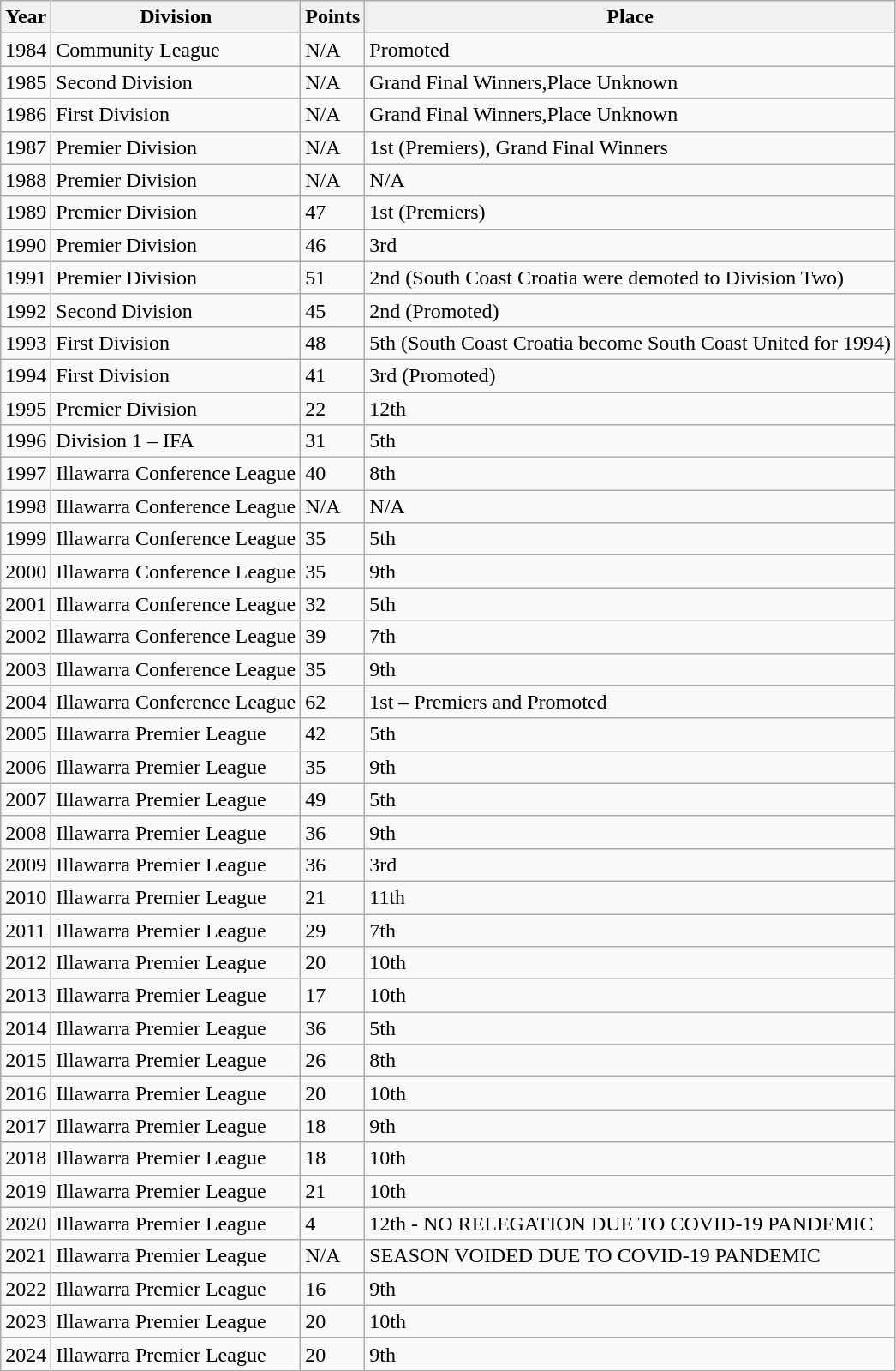<table class="wikitable sortable">
<tr>
<th>Year</th>
<th>Division</th>
<th>Points</th>
<th>Place</th>
</tr>
<tr>
<td>1984</td>
<td>Community League</td>
<td>N/A</td>
<td>Promoted</td>
</tr>
<tr>
<td>1985</td>
<td>Second Division</td>
<td>N/A</td>
<td>Grand Final Winners,Place Unknown</td>
</tr>
<tr>
<td>1986</td>
<td>First Division</td>
<td>N/A</td>
<td>Grand Final Winners,Place Unknown</td>
</tr>
<tr>
<td>1987</td>
<td>Premier Division</td>
<td>N/A</td>
<td>1st (Premiers), Grand Final Winners</td>
</tr>
<tr>
<td>1988</td>
<td>Premier Division</td>
<td>N/A</td>
<td>N/A</td>
</tr>
<tr>
<td>1989</td>
<td>Premier Division</td>
<td>47</td>
<td>1st (Premiers)</td>
</tr>
<tr>
<td>1990</td>
<td>Premier Division</td>
<td>46</td>
<td>3rd</td>
</tr>
<tr>
<td>1991</td>
<td>Premier Division</td>
<td>51</td>
<td>2nd (South Coast Croatia were demoted to Division Two)</td>
</tr>
<tr>
<td>1992</td>
<td>Second Division</td>
<td>45</td>
<td>2nd (Promoted)</td>
</tr>
<tr>
<td>1993</td>
<td>First Division</td>
<td>48</td>
<td>5th (South Coast Croatia become South Coast United for 1994)</td>
</tr>
<tr>
<td>1994</td>
<td>First Division</td>
<td>41</td>
<td>3rd (Promoted)</td>
</tr>
<tr>
<td>1995</td>
<td>Premier Division</td>
<td>22</td>
<td>12th</td>
</tr>
<tr>
<td>1996</td>
<td>Division 1 – IFA</td>
<td>31</td>
<td>5th</td>
</tr>
<tr>
<td>1997</td>
<td>Illawarra Conference League</td>
<td>40</td>
<td>8th</td>
</tr>
<tr>
<td>1998</td>
<td>Illawarra Conference League</td>
<td>N/A</td>
<td>N/A</td>
</tr>
<tr>
<td>1999</td>
<td>Illawarra Conference League</td>
<td>35</td>
<td>5th</td>
</tr>
<tr>
<td>2000</td>
<td>Illawarra Conference League</td>
<td>35</td>
<td>9th</td>
</tr>
<tr>
<td>2001</td>
<td>Illawarra Conference League</td>
<td>32</td>
<td>5th</td>
</tr>
<tr>
<td>2002</td>
<td>Illawarra Conference League</td>
<td>39</td>
<td>7th</td>
</tr>
<tr>
<td>2003</td>
<td>Illawarra Conference League</td>
<td>35</td>
<td>9th</td>
</tr>
<tr>
<td>2004</td>
<td>Illawarra Conference League</td>
<td>62</td>
<td>1st – Premiers and Promoted</td>
</tr>
<tr>
<td>2005</td>
<td>Illawarra Premier League</td>
<td>42</td>
<td>5th</td>
</tr>
<tr>
<td>2006</td>
<td>Illawarra Premier League</td>
<td>35</td>
<td>9th</td>
</tr>
<tr>
<td>2007</td>
<td>Illawarra Premier League</td>
<td>49</td>
<td>5th</td>
</tr>
<tr>
<td>2008</td>
<td>Illawarra Premier League</td>
<td>36</td>
<td>9th</td>
</tr>
<tr>
<td>2009</td>
<td>Illawarra Premier League</td>
<td>36</td>
<td>3rd</td>
</tr>
<tr>
<td>2010</td>
<td>Illawarra Premier League</td>
<td>21</td>
<td>11th</td>
</tr>
<tr>
<td>2011</td>
<td>Illawarra Premier League</td>
<td>29</td>
<td>7th</td>
</tr>
<tr>
<td>2012</td>
<td>Illawarra Premier League</td>
<td>20</td>
<td>10th</td>
</tr>
<tr>
<td>2013</td>
<td>Illawarra Premier League</td>
<td>17</td>
<td>10th</td>
</tr>
<tr>
<td>2014</td>
<td>Illawarra Premier League</td>
<td>36</td>
<td>5th</td>
</tr>
<tr>
<td>2015</td>
<td>Illawarra Premier League</td>
<td>26</td>
<td>8th</td>
</tr>
<tr>
<td>2016</td>
<td>Illawarra Premier League</td>
<td>20</td>
<td>10th</td>
</tr>
<tr>
<td>2017</td>
<td>Illawarra Premier League</td>
<td>18</td>
<td>9th</td>
</tr>
<tr>
<td>2018</td>
<td>Illawarra Premier League</td>
<td>18</td>
<td>10th</td>
</tr>
<tr>
<td>2019</td>
<td>Illawarra Premier League</td>
<td>21</td>
<td>10th</td>
</tr>
<tr>
<td>2020</td>
<td>Illawarra Premier League</td>
<td>4</td>
<td>12th - NO RELEGATION DUE TO COVID-19 PANDEMIC</td>
</tr>
<tr>
<td>2021</td>
<td>Illawarra Premier League</td>
<td>N/A</td>
<td>SEASON VOIDED DUE TO COVID-19 PANDEMIC</td>
</tr>
<tr>
<td>2022</td>
<td>Illawarra Premier League</td>
<td>16</td>
<td>9th</td>
</tr>
<tr>
<td>2023</td>
<td>Illawarra Premier League</td>
<td>20</td>
<td>10th</td>
</tr>
<tr>
<td>2024</td>
<td>Illawarra Premier League</td>
<td>20</td>
<td>9th</td>
</tr>
</table>
